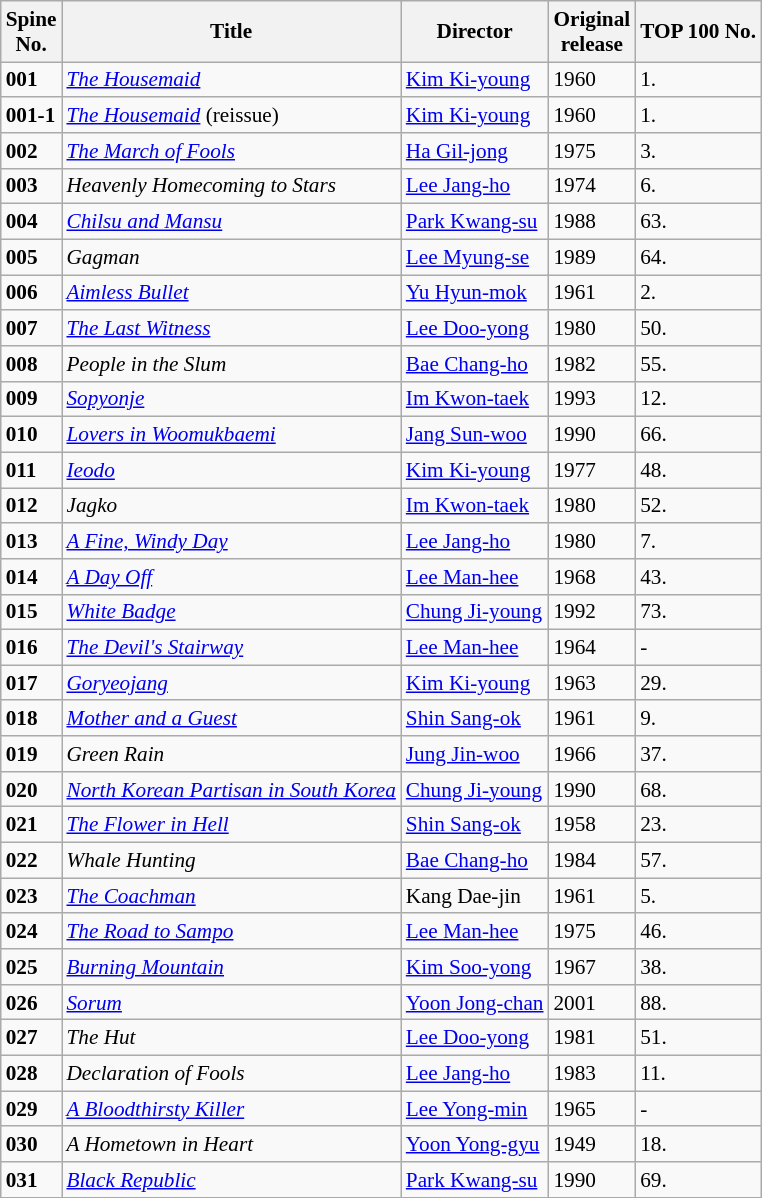<table class="wikitable sortable" style="white-space:nowrap; font-size:88.5%;">
<tr>
<th>Spine<br>No.</th>
<th>Title</th>
<th>Director</th>
<th>Original<br>release</th>
<th>TOP 100 No.</th>
</tr>
<tr>
<td><strong>001</strong></td>
<td><a href='#'><em>The Housemaid</em></a></td>
<td><a href='#'>Kim Ki-young</a></td>
<td>1960</td>
<td>1.</td>
</tr>
<tr>
<td><strong>001-1</strong></td>
<td><a href='#'><em>The Housemaid</em></a> (reissue)</td>
<td><a href='#'>Kim Ki-young</a></td>
<td>1960</td>
<td>1.</td>
</tr>
<tr>
<td><strong>002</strong></td>
<td><em><a href='#'>The March of Fools</a></em></td>
<td><a href='#'>Ha Gil-jong</a></td>
<td>1975</td>
<td>3.</td>
</tr>
<tr>
<td><strong>003</strong></td>
<td><em>Heavenly Homecoming to Stars</em></td>
<td><a href='#'>Lee Jang-ho</a></td>
<td>1974</td>
<td>6.</td>
</tr>
<tr>
<td><strong>004</strong></td>
<td><em><a href='#'>Chilsu and Mansu</a></em></td>
<td><a href='#'>Park Kwang-su</a></td>
<td>1988</td>
<td>63.</td>
</tr>
<tr>
<td><strong>005</strong></td>
<td><em>Gagman</em></td>
<td><a href='#'>Lee Myung-se</a></td>
<td>1989</td>
<td>64.</td>
</tr>
<tr>
<td><strong>006</strong></td>
<td><a href='#'><em>Aimless Bullet</em></a></td>
<td><a href='#'>Yu Hyun-mok</a></td>
<td>1961</td>
<td>2.</td>
</tr>
<tr>
<td><strong>007</strong></td>
<td><a href='#'><em>The Last Witness</em></a></td>
<td><a href='#'>Lee Doo-yong</a></td>
<td>1980</td>
<td>50.</td>
</tr>
<tr>
<td><strong>008</strong></td>
<td><em>People in the Slum</em></td>
<td><a href='#'>Bae Chang-ho</a></td>
<td>1982</td>
<td>55.</td>
</tr>
<tr>
<td><strong>009</strong></td>
<td><a href='#'><em>Sopyonje</em></a></td>
<td><a href='#'>Im Kwon-taek</a></td>
<td>1993</td>
<td>12.</td>
</tr>
<tr>
<td><strong>010</strong></td>
<td><a href='#'><em>Lovers in Woomukbaemi</em></a></td>
<td><a href='#'>Jang Sun-woo</a></td>
<td>1990</td>
<td>66.</td>
</tr>
<tr>
<td><strong>011</strong></td>
<td><a href='#'><em>Ieodo</em></a></td>
<td><a href='#'>Kim Ki-young</a></td>
<td>1977</td>
<td>48.</td>
</tr>
<tr>
<td><strong>012</strong></td>
<td><em>Jagko</em></td>
<td><a href='#'>Im Kwon-taek</a></td>
<td>1980</td>
<td>52.</td>
</tr>
<tr>
<td><strong>013</strong></td>
<td><em><a href='#'>A Fine, Windy Day</a></em></td>
<td><a href='#'>Lee Jang-ho</a></td>
<td>1980</td>
<td>7.</td>
</tr>
<tr>
<td><strong>014</strong></td>
<td><em><a href='#'>A Day Off</a></em></td>
<td><a href='#'>Lee Man-hee</a></td>
<td>1968</td>
<td>43.</td>
</tr>
<tr>
<td><strong>015</strong></td>
<td><em><a href='#'>White Badge</a></em></td>
<td><a href='#'>Chung Ji-young</a></td>
<td>1992</td>
<td>73.</td>
</tr>
<tr>
<td><strong>016</strong></td>
<td><a href='#'><em>The Devil's Stairway</em></a></td>
<td><a href='#'>Lee Man-hee</a></td>
<td>1964</td>
<td>-</td>
</tr>
<tr>
<td><strong>017</strong></td>
<td><em><a href='#'>Goryeojang</a></em></td>
<td><a href='#'>Kim Ki-young</a></td>
<td>1963</td>
<td>29.</td>
</tr>
<tr>
<td><strong>018</strong></td>
<td><a href='#'><em>Mother and a Guest</em></a></td>
<td><a href='#'>Shin Sang-ok</a></td>
<td>1961</td>
<td>9.</td>
</tr>
<tr>
<td><strong>019</strong></td>
<td><em>Green Rain</em></td>
<td><a href='#'>Jung Jin-woo</a></td>
<td>1966</td>
<td>37.</td>
</tr>
<tr>
<td><strong>020</strong></td>
<td><a href='#'><em>North Korean Partisan in South Korea</em></a></td>
<td><a href='#'>Chung Ji-young</a></td>
<td>1990</td>
<td>68.</td>
</tr>
<tr>
<td><strong>021</strong></td>
<td><a href='#'><em>The Flower in Hell</em></a></td>
<td><a href='#'>Shin Sang-ok</a></td>
<td>1958</td>
<td>23.</td>
</tr>
<tr>
<td><strong>022</strong></td>
<td><em>Whale Hunting</em></td>
<td><a href='#'>Bae Chang-ho</a></td>
<td>1984</td>
<td>57.</td>
</tr>
<tr>
<td><strong>023</strong></td>
<td><a href='#'><em>The Coachman</em></a></td>
<td>Kang Dae-jin</td>
<td>1961</td>
<td>5.</td>
</tr>
<tr>
<td><strong>024</strong></td>
<td><em><a href='#'>The Road to Sampo</a></em></td>
<td><a href='#'>Lee Man-hee</a></td>
<td>1975</td>
<td>46.</td>
</tr>
<tr>
<td><strong>025</strong></td>
<td><a href='#'><em>Burning Mountain</em></a></td>
<td><a href='#'>Kim Soo-yong</a></td>
<td>1967</td>
<td>38.</td>
</tr>
<tr>
<td><strong>026</strong></td>
<td><em><a href='#'>Sorum</a></em></td>
<td><a href='#'>Yoon Jong-chan</a></td>
<td>2001</td>
<td>88.</td>
</tr>
<tr>
<td><strong>027</strong></td>
<td><em>The Hut</em></td>
<td><a href='#'>Lee Doo-yong</a></td>
<td>1981</td>
<td>51.</td>
</tr>
<tr>
<td><strong>028</strong></td>
<td><em>Declaration of Fools</em></td>
<td><a href='#'>Lee Jang-ho</a></td>
<td>1983</td>
<td>11.</td>
</tr>
<tr>
<td><strong>029</strong></td>
<td><a href='#'><em>A Bloodthirsty Killer</em></a></td>
<td><a href='#'>Lee Yong-min</a></td>
<td>1965</td>
<td>-</td>
</tr>
<tr>
<td><strong>030</strong></td>
<td><em>A Hometown in Heart</em></td>
<td><a href='#'>Yoon Yong-gyu</a></td>
<td>1949</td>
<td>18.</td>
</tr>
<tr>
<td><strong>031</strong></td>
<td><em><a href='#'>Black Republic</a></em></td>
<td><a href='#'>Park Kwang-su</a></td>
<td>1990</td>
<td>69.</td>
</tr>
</table>
